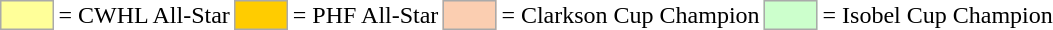<table>
<tr>
<td style="background-color:#FFFF99; border:1px solid #aaaaaa; width:2em;"></td>
<td>= CWHL All-Star</td>
<td style="background-color:#FFCC00; border:1px solid #aaaaaa; width:2em;"></td>
<td>= PHF All-Star</td>
<td style="background-color:#FBCEB1; border:1px solid #aaaaaa; width:2em;"></td>
<td>= Clarkson Cup Champion</td>
<td style="background-color:#CCFFCC; border:1px solid #aaaaaa; width:2em;"></td>
<td>= Isobel Cup Champion</td>
</tr>
</table>
